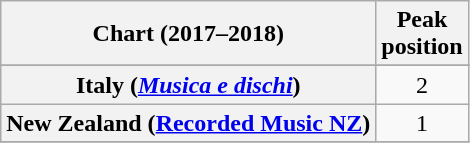<table class="wikitable sortable plainrowheaders" style="text-align:center">
<tr>
<th scope="col">Chart (2017–2018)</th>
<th scope="col">Peak<br>position</th>
</tr>
<tr>
</tr>
<tr>
<th scope="row">Italy (<em><a href='#'>Musica e dischi</a></em>)</th>
<td>2</td>
</tr>
<tr>
<th scope="row">New Zealand (<a href='#'>Recorded Music NZ</a>)</th>
<td>1</td>
</tr>
<tr>
</tr>
</table>
